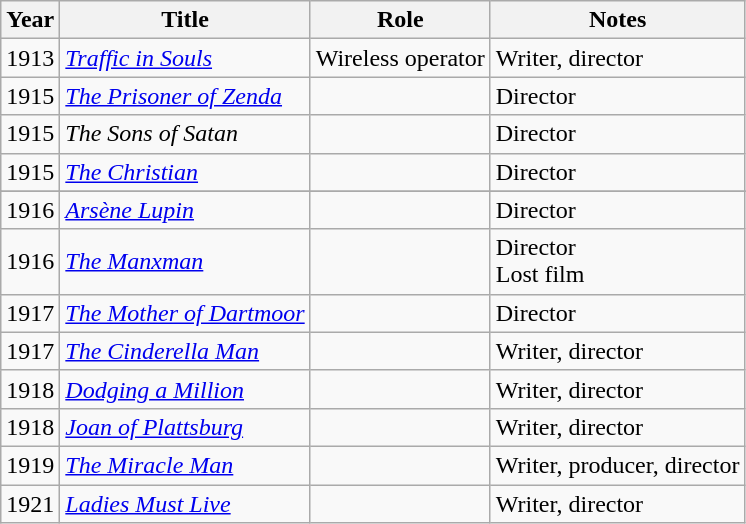<table class="wikitable sortable">
<tr>
<th>Year</th>
<th>Title</th>
<th>Role</th>
<th class="unsortable">Notes</th>
</tr>
<tr>
<td>1913</td>
<td><em><a href='#'>Traffic in Souls</a></em></td>
<td>Wireless operator</td>
<td>Writer, director</td>
</tr>
<tr>
<td>1915</td>
<td><em><a href='#'>The Prisoner of Zenda</a></em></td>
<td></td>
<td>Director</td>
</tr>
<tr>
<td>1915</td>
<td><em>The Sons of Satan </em></td>
<td></td>
<td>Director</td>
</tr>
<tr>
<td>1915</td>
<td><em><a href='#'>The Christian</a></em></td>
<td></td>
<td>Director</td>
</tr>
<tr>
</tr>
<tr>
<td>1916</td>
<td><em><a href='#'>Arsène Lupin</a></em></td>
<td></td>
<td>Director</td>
</tr>
<tr>
<td>1916</td>
<td><em><a href='#'>The Manxman</a></em></td>
<td></td>
<td>Director<br>Lost film</td>
</tr>
<tr>
<td>1917</td>
<td><em><a href='#'>The Mother of Dartmoor</a></em></td>
<td></td>
<td>Director</td>
</tr>
<tr>
<td>1917</td>
<td><em><a href='#'>The Cinderella Man</a></em></td>
<td></td>
<td>Writer, director</td>
</tr>
<tr>
<td>1918</td>
<td><em><a href='#'>Dodging a Million</a></em></td>
<td></td>
<td>Writer, director</td>
</tr>
<tr>
<td>1918</td>
<td><em><a href='#'>Joan of Plattsburg</a></em></td>
<td></td>
<td>Writer, director</td>
</tr>
<tr>
<td>1919</td>
<td><em><a href='#'>The Miracle Man</a></em></td>
<td></td>
<td>Writer, producer, director</td>
</tr>
<tr>
<td>1921</td>
<td><em><a href='#'>Ladies Must Live</a></em></td>
<td></td>
<td>Writer, director</td>
</tr>
</table>
